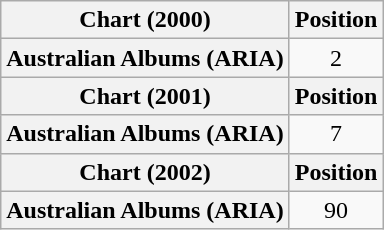<table class="wikitable sortable plainrowheaders" style="text-align:center">
<tr>
<th scope="col">Chart (2000)</th>
<th scope="col">Position</th>
</tr>
<tr>
<th scope="row">Australian Albums (ARIA)</th>
<td>2</td>
</tr>
<tr>
<th scope="col">Chart (2001)</th>
<th scope="col">Position</th>
</tr>
<tr>
<th scope="row">Australian Albums (ARIA)</th>
<td>7</td>
</tr>
<tr>
<th scope="col">Chart (2002)</th>
<th scope="col">Position</th>
</tr>
<tr>
<th scope="row">Australian Albums (ARIA)</th>
<td>90</td>
</tr>
</table>
